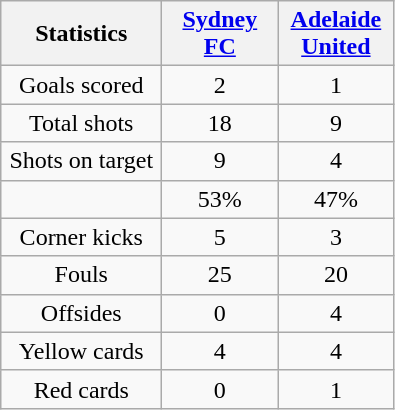<table class="wikitable" style="text-align: center">
<tr>
<th width=100>Statistics</th>
<th width=70><a href='#'>Sydney FC</a></th>
<th width=70><a href='#'>Adelaide United</a></th>
</tr>
<tr>
<td>Goals scored</td>
<td>2</td>
<td>1</td>
</tr>
<tr>
<td>Total shots</td>
<td>18</td>
<td>9</td>
</tr>
<tr>
<td>Shots on target</td>
<td>9</td>
<td>4</td>
</tr>
<tr>
<td></td>
<td>53%</td>
<td>47%</td>
</tr>
<tr>
<td>Corner kicks</td>
<td>5</td>
<td>3</td>
</tr>
<tr>
<td>Fouls</td>
<td>25</td>
<td>20</td>
</tr>
<tr>
<td>Offsides</td>
<td>0</td>
<td>4</td>
</tr>
<tr>
<td>Yellow cards</td>
<td>4</td>
<td>4</td>
</tr>
<tr>
<td>Red cards</td>
<td>0</td>
<td>1</td>
</tr>
</table>
